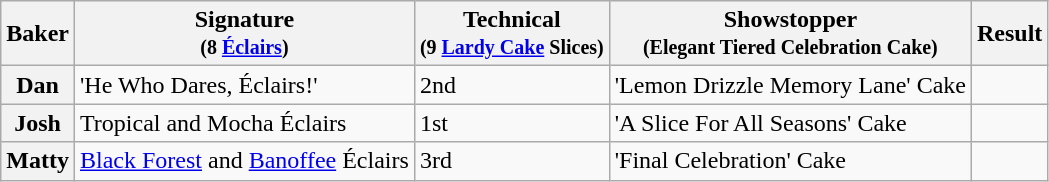<table class="wikitable sortable col3center sticky-header">
<tr>
<th scope="col">Baker</th>
<th scope="col" class="unsortable">Signature<br><small> (8 <a href='#'>Éclairs</a>) </small></th>
<th scope="col">Technical<br><small> (9 <a href='#'>Lardy Cake</a> Slices) </small></th>
<th scope="col" class="unsortable">Showstopper<br><small> (Elegant Tiered Celebration Cake) </small></th>
<th scope="col">Result</th>
</tr>
<tr>
<th scope="row">Dan</th>
<td>'He Who Dares, Éclairs!'</td>
<td>2nd</td>
<td>'Lemon Drizzle Memory Lane' Cake</td>
<td></td>
</tr>
<tr>
<th scope="row">Josh</th>
<td>Tropical and Mocha Éclairs</td>
<td>1st</td>
<td>'A Slice For All Seasons' Cake</td>
<td></td>
</tr>
<tr>
<th scope="row">Matty</th>
<td><a href='#'>Black Forest</a> and <a href='#'>Banoffee</a> Éclairs</td>
<td>3rd</td>
<td>'Final Celebration' Cake</td>
<td></td>
</tr>
</table>
